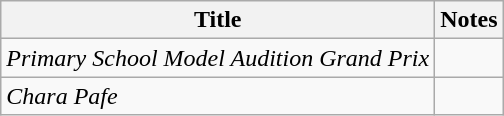<table class="wikitable">
<tr>
<th>Title</th>
<th>Notes</th>
</tr>
<tr>
<td><em>Primary School Model Audition Grand Prix</em></td>
<td></td>
</tr>
<tr>
<td><em>Chara Pafe</em></td>
<td></td>
</tr>
</table>
